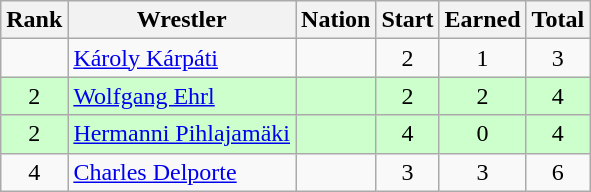<table class="wikitable sortable" style="text-align:center;">
<tr>
<th>Rank</th>
<th>Wrestler</th>
<th>Nation</th>
<th>Start</th>
<th>Earned</th>
<th>Total</th>
</tr>
<tr>
<td></td>
<td align=left><a href='#'>Károly Kárpáti</a></td>
<td align=left></td>
<td>2</td>
<td>1</td>
<td>3</td>
</tr>
<tr style="background:#cfc;">
<td>2</td>
<td align=left><a href='#'>Wolfgang Ehrl</a></td>
<td align=left></td>
<td>2</td>
<td>2</td>
<td>4</td>
</tr>
<tr style="background:#cfc;">
<td>2</td>
<td align=left><a href='#'>Hermanni Pihlajamäki</a></td>
<td align=left></td>
<td>4</td>
<td>0</td>
<td>4</td>
</tr>
<tr>
<td>4</td>
<td align=left><a href='#'>Charles Delporte</a></td>
<td align=left></td>
<td>3</td>
<td>3</td>
<td>6</td>
</tr>
</table>
